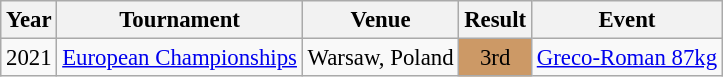<table class="wikitable" style="font-size:95%;">
<tr>
<th>Year</th>
<th>Tournament</th>
<th>Venue</th>
<th>Result</th>
<th>Event</th>
</tr>
<tr>
<td>2021</td>
<td><a href='#'>European Championships</a></td>
<td>Warsaw, Poland</td>
<td align="center" bgcolor="cc9966">3rd</td>
<td><a href='#'>Greco-Roman 87kg</a></td>
</tr>
</table>
